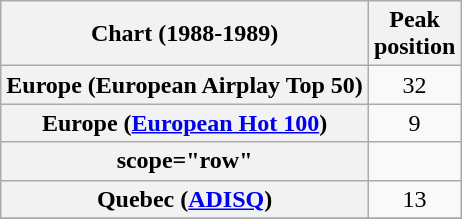<table class="wikitable sortable plainrowheaders">
<tr>
<th>Chart (1988-1989)</th>
<th>Peak<br>position</th>
</tr>
<tr>
<th scope="row">Europe (European Airplay Top 50)</th>
<td align="center">32</td>
</tr>
<tr>
<th scope="row">Europe (<a href='#'>European Hot 100</a>)</th>
<td align="center">9</td>
</tr>
<tr>
<th>scope="row"</th>
</tr>
<tr>
<th scope="row">Quebec (<a href='#'>ADISQ</a>)</th>
<td align="center">13</td>
</tr>
<tr>
</tr>
</table>
